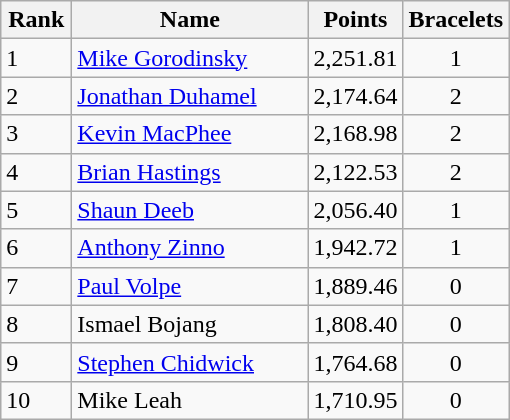<table class="wikitable">
<tr>
<th style="width:40px;">Rank</th>
<th style="width:150px;">Name</th>
<th style="width:50px;">Points</th>
<th style="width:50px;">Bracelets</th>
</tr>
<tr>
<td>1</td>
<td> <a href='#'>Mike Gorodinsky</a></td>
<td>2,251.81</td>
<td align=center>1</td>
</tr>
<tr>
<td>2</td>
<td> <a href='#'>Jonathan Duhamel</a></td>
<td>2,174.64</td>
<td align=center>2</td>
</tr>
<tr>
<td>3</td>
<td> <a href='#'>Kevin MacPhee</a></td>
<td>2,168.98</td>
<td align=center>2</td>
</tr>
<tr>
<td>4</td>
<td> <a href='#'>Brian Hastings</a></td>
<td>2,122.53</td>
<td align=center>2</td>
</tr>
<tr>
<td>5</td>
<td> <a href='#'>Shaun Deeb</a></td>
<td>2,056.40</td>
<td align=center>1</td>
</tr>
<tr>
<td>6</td>
<td> <a href='#'>Anthony Zinno</a></td>
<td>1,942.72</td>
<td align=center>1</td>
</tr>
<tr>
<td>7</td>
<td> <a href='#'>Paul Volpe</a></td>
<td>1,889.46</td>
<td align=center>0</td>
</tr>
<tr>
<td>8</td>
<td> Ismael Bojang</td>
<td>1,808.40</td>
<td align=center>0</td>
</tr>
<tr>
<td>9</td>
<td> <a href='#'>Stephen Chidwick</a></td>
<td>1,764.68</td>
<td align=center>0</td>
</tr>
<tr>
<td>10</td>
<td> Mike Leah</td>
<td>1,710.95</td>
<td align=center>0</td>
</tr>
</table>
